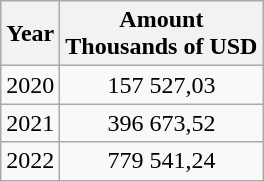<table class="wikitable" style="text-align:center;">
<tr>
<th>Year</th>
<th>Amount<br>Thousands of USD</th>
</tr>
<tr>
<td>2020</td>
<td>157 527,03</td>
</tr>
<tr>
<td>2021</td>
<td>396 673,52 </td>
</tr>
<tr>
<td>2022</td>
<td>779 541,24 </td>
</tr>
</table>
